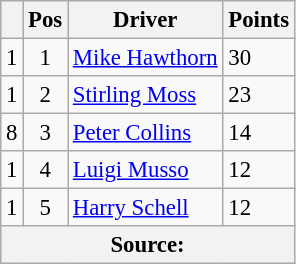<table class="wikitable" style="font-size: 95%;">
<tr>
<th></th>
<th>Pos</th>
<th>Driver</th>
<th>Points</th>
</tr>
<tr>
<td align="left"> 1</td>
<td align="center">1</td>
<td> <a href='#'>Mike Hawthorn</a></td>
<td align="left">30</td>
</tr>
<tr>
<td align="left"> 1</td>
<td align="center">2</td>
<td> <a href='#'>Stirling Moss</a></td>
<td align="left">23</td>
</tr>
<tr>
<td align="left"> 8</td>
<td align="center">3</td>
<td> <a href='#'>Peter Collins</a></td>
<td align="left">14</td>
</tr>
<tr>
<td align="left"> 1</td>
<td align="center">4</td>
<td> <a href='#'>Luigi Musso</a></td>
<td align="left">12</td>
</tr>
<tr>
<td align="left"> 1</td>
<td align="center">5</td>
<td> <a href='#'>Harry Schell</a></td>
<td align="left">12</td>
</tr>
<tr>
<th colspan=4>Source: </th>
</tr>
</table>
